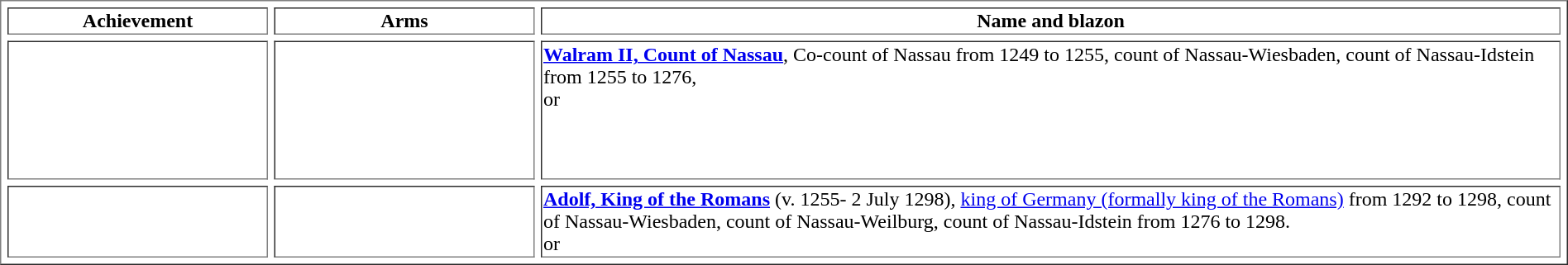<table border=1 cellspacing=5 width="100%">
<tr valign=top align=center>
<td width="206"><strong>Achievement</strong></td>
<td width="206"><strong>Arms</strong></td>
<td><strong>Name and blazon</strong></td>
</tr>
<tr valign=top>
<td align=center><br> <br><br></td>
<td align=center><br><br><br><br><br><br> </td>
<td><strong><a href='#'>Walram II, Count of Nassau</a></strong>, Co-count of Nassau from 1249 to 1255, count of Nassau-Wiesbaden, count of Nassau-Idstein from 1255 to 1276,<br>or</td>
</tr>
<tr valign=top>
<td align=center></td>
<td align=center><br><br><br></td>
<td><strong><a href='#'>Adolf, King of the Romans</a></strong> (v. 1255- 2 July 1298), <a href='#'>king of Germany (formally king of the Romans)</a> from 1292 to 1298, count of Nassau-Wiesbaden, count of Nassau-Weilburg, count of Nassau-Idstein from 1276 to 1298.<br>or</td>
</tr>
</table>
